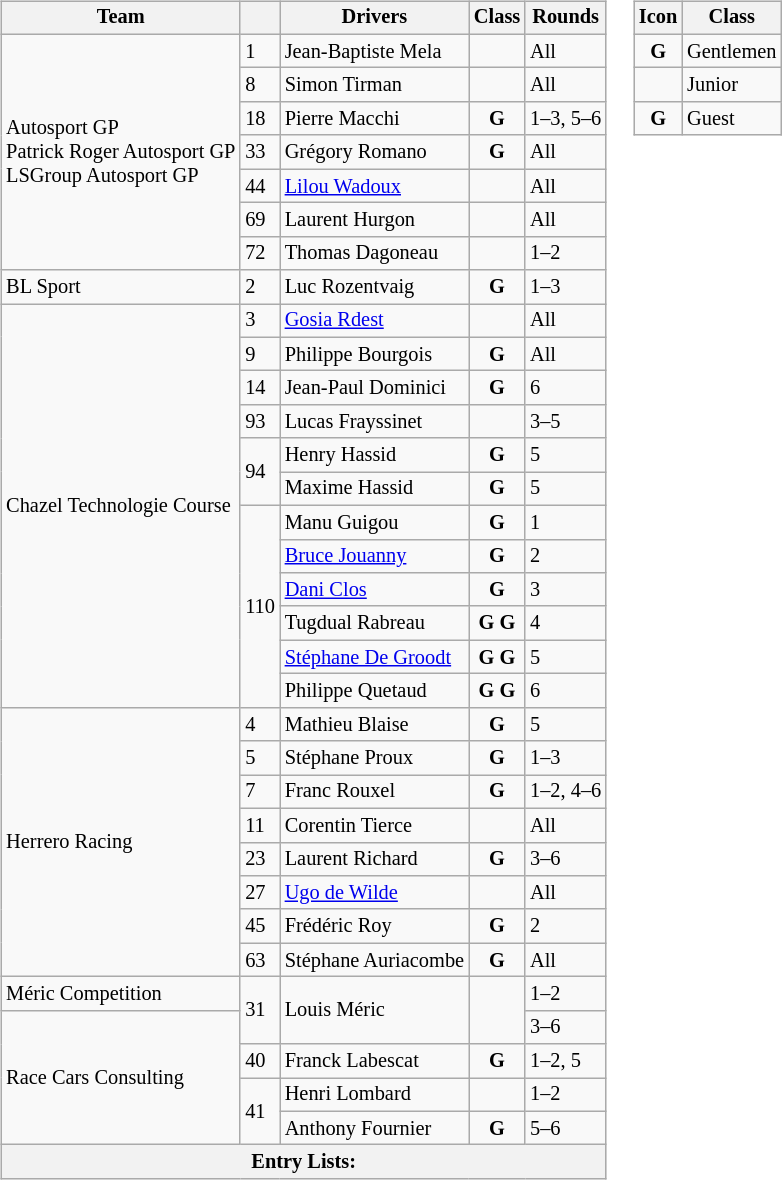<table>
<tr>
<td><br><table class="wikitable" style="font-size: 85%">
<tr>
<th>Team</th>
<th></th>
<th>Drivers</th>
<th>Class</th>
<th>Rounds</th>
</tr>
<tr>
<td nowrap rowspan="7"> Autosport GP <br>  Patrick Roger Autosport GP <br>  LSGroup Autosport GP</td>
<td>1</td>
<td> Jean-Baptiste Mela</td>
<td align="center"></td>
<td>All</td>
</tr>
<tr>
<td>8</td>
<td> Simon Tirman</td>
<td align="center"></td>
<td>All</td>
</tr>
<tr>
<td>18</td>
<td> Pierre Macchi</td>
<td align="center"><strong><span>G</span></strong></td>
<td>1–3, 5–6</td>
</tr>
<tr>
<td>33</td>
<td> Grégory Romano</td>
<td align="center"><strong><span>G</span></strong></td>
<td>All</td>
</tr>
<tr>
<td>44</td>
<td> <a href='#'>Lilou Wadoux</a></td>
<td align="center"></td>
<td>All</td>
</tr>
<tr>
<td>69</td>
<td> Laurent Hurgon</td>
<td align="center"></td>
<td>All</td>
</tr>
<tr>
<td>72</td>
<td> Thomas Dagoneau</td>
<td align="center"></td>
<td>1–2</td>
</tr>
<tr>
<td> BL Sport</td>
<td>2</td>
<td> Luc Rozentvaig</td>
<td align="center"><strong><span>G</span></strong></td>
<td>1–3</td>
</tr>
<tr>
<td rowspan=12> Chazel Technologie Course</td>
<td>3</td>
<td> <a href='#'>Gosia Rdest</a></td>
<td align="center"></td>
<td>All</td>
</tr>
<tr>
<td>9</td>
<td> Philippe Bourgois</td>
<td align="center"><strong><span>G</span></strong></td>
<td>All</td>
</tr>
<tr>
<td>14</td>
<td nowrap> Jean-Paul Dominici</td>
<td align="center"><strong><span>G</span></strong></td>
<td>6</td>
</tr>
<tr>
<td>93</td>
<td> Lucas Frayssinet</td>
<td align="center"></td>
<td>3–5</td>
</tr>
<tr>
<td rowspan=2>94</td>
<td> Henry Hassid</td>
<td align="center"><strong><span>G</span></strong></td>
<td>5</td>
</tr>
<tr>
<td> Maxime Hassid</td>
<td align="center"><strong><span>G</span></strong></td>
<td>5</td>
</tr>
<tr>
<td rowspan=6>110</td>
<td> Manu Guigou</td>
<td align="center"><strong><span>G</span></strong></td>
<td>1</td>
</tr>
<tr>
<td> <a href='#'>Bruce Jouanny</a></td>
<td align="center"><strong><span>G</span></strong></td>
<td>2</td>
</tr>
<tr>
<td> <a href='#'>Dani Clos</a></td>
<td align="center"><strong><span>G</span></strong></td>
<td>3</td>
</tr>
<tr>
<td> Tugdual Rabreau</td>
<td align="center"><strong><span>G</span></strong> <strong><span>G</span></strong></td>
<td>4</td>
</tr>
<tr>
<td> <a href='#'>Stéphane De Groodt</a></td>
<td align="center"><strong><span>G</span></strong> <strong><span>G</span></strong></td>
<td>5</td>
</tr>
<tr>
<td> Philippe Quetaud</td>
<td align="center"><strong><span>G</span></strong> <strong><span>G</span></strong></td>
<td>6</td>
</tr>
<tr>
<td rowspan=8> Herrero Racing</td>
<td>4</td>
<td> Mathieu Blaise</td>
<td align="center"><strong><span>G</span></strong></td>
<td>5</td>
</tr>
<tr>
<td>5</td>
<td> Stéphane Proux</td>
<td align="center"><strong><span>G</span></strong></td>
<td>1–3</td>
</tr>
<tr>
<td>7</td>
<td> Franc Rouxel</td>
<td align="center"><strong><span>G</span></strong></td>
<td>1–2, 4–6</td>
</tr>
<tr>
<td>11</td>
<td> Corentin Tierce</td>
<td align="center"></td>
<td>All</td>
</tr>
<tr>
<td>23</td>
<td> Laurent Richard</td>
<td align="center"><strong><span>G</span></strong></td>
<td>3–6</td>
</tr>
<tr>
<td>27</td>
<td> <a href='#'>Ugo de Wilde</a></td>
<td align="center"></td>
<td>All</td>
</tr>
<tr>
<td>45</td>
<td> Frédéric Roy</td>
<td align="center"><strong><span>G</span></strong></td>
<td>2</td>
</tr>
<tr>
<td>63</td>
<td> Stéphane Auriacombe</td>
<td align="center"><strong><span>G</span></strong></td>
<td>All</td>
</tr>
<tr>
<td> Méric Competition</td>
<td rowspan=2>31</td>
<td rowspan=2> Louis Méric</td>
<td rowspan=2 align="center"></td>
<td>1–2</td>
</tr>
<tr>
<td rowspan=4> Race Cars Consulting</td>
<td>3–6</td>
</tr>
<tr>
<td>40</td>
<td> Franck Labescat</td>
<td align="center"><strong><span>G</span></strong></td>
<td>1–2, 5</td>
</tr>
<tr>
<td rowspan=2>41</td>
<td> Henri Lombard</td>
<td align="center"></td>
<td>1–2</td>
</tr>
<tr>
<td> Anthony Fournier</td>
<td align="center"><strong><span>G</span></strong></td>
<td>5–6</td>
</tr>
<tr>
<th colspan="5">Entry Lists: </th>
</tr>
</table>
</td>
<td valign="top"><br><table class="wikitable" align="right" style="font-size: 85%;">
<tr>
<th>Icon</th>
<th>Class</th>
</tr>
<tr>
<td align="center"><strong><span>G</span></strong></td>
<td>Gentlemen</td>
</tr>
<tr>
<td align="center"></td>
<td>Junior</td>
</tr>
<tr>
<td align="center"><strong><span>G</span></strong></td>
<td>Guest</td>
</tr>
</table>
</td>
</tr>
</table>
